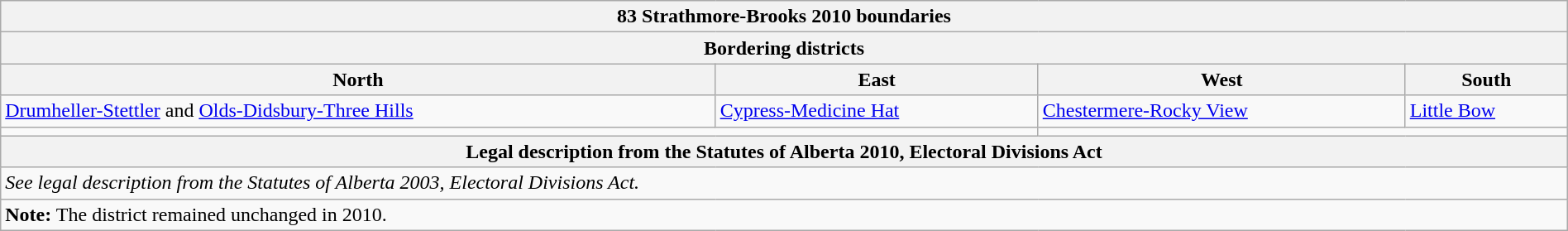<table class="wikitable collapsible collapsed" style="width:100%;">
<tr>
<th colspan=4>83 Strathmore-Brooks 2010 boundaries</th>
</tr>
<tr>
<th colspan=4>Bordering districts</th>
</tr>
<tr>
<th>North</th>
<th>East</th>
<th>West</th>
<th>South</th>
</tr>
<tr>
<td><a href='#'>Drumheller-Stettler</a> and <a href='#'>Olds-Didsbury-Three Hills</a></td>
<td><a href='#'>Cypress-Medicine Hat</a></td>
<td><a href='#'>Chestermere-Rocky View</a></td>
<td><a href='#'>Little Bow</a></td>
</tr>
<tr>
<td colspan=2 align=center></td>
<td colspan=2 align=center></td>
</tr>
<tr>
<th colspan=4>Legal description from the Statutes of Alberta 2010, Electoral Divisions Act</th>
</tr>
<tr>
<td colspan=4><em>See legal description from the Statutes of Alberta 2003, Electoral Divisions Act.</em></td>
</tr>
<tr>
<td colspan=4><strong>Note:</strong> The district remained unchanged in 2010.</td>
</tr>
</table>
